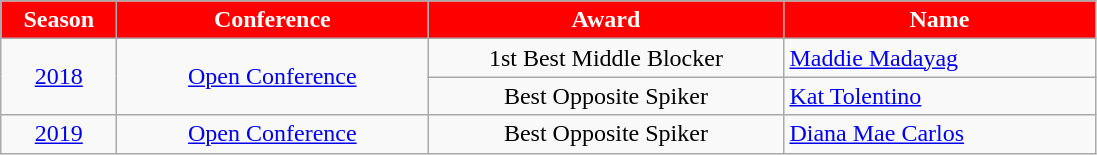<table class="wikitable">
<tr>
<th width=70px style="background:red; color:white; text-align: center"><strong>Season</strong></th>
<th width=200px style="background:red; color:white; text-align: center"><strong>Conference</strong></th>
<th width=230px style="background:red; color:white; text-align: center"><strong>Award</strong></th>
<th width=200px style="background:red; color:white; text-align: center"><strong>Name</strong></th>
</tr>
<tr align=center>
<td rowspan=2><a href='#'>2018</a></td>
<td rowspan=2><a href='#'>Open Conference</a></td>
<td>1st Best Middle Blocker</td>
<td style="text-align:left"><a href='#'>Maddie Madayag</a></td>
</tr>
<tr align=center>
<td>Best Opposite Spiker</td>
<td style="text-align:left"><a href='#'>Kat Tolentino</a></td>
</tr>
<tr align=center>
<td><a href='#'>2019</a></td>
<td><a href='#'>Open Conference</a></td>
<td>Best Opposite Spiker</td>
<td style="text-align:left"><a href='#'>Diana Mae Carlos</a></td>
</tr>
</table>
